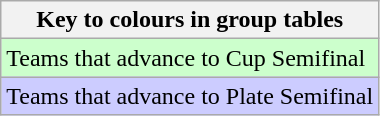<table class="wikitable" style="text-align: center;">
<tr>
<th colspan=2>Key to colours in group tables</th>
</tr>
<tr bgcolor=ccffcc>
<td align=left>Teams that advance to Cup Semifinal</td>
</tr>
<tr bgcolor=ccccff>
<td align=left>Teams that advance to Plate Semifinal</td>
</tr>
</table>
